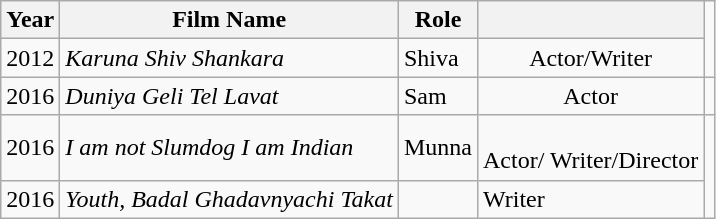<table class="wikitable sortable">
<tr>
<th>Year</th>
<th>Film Name</th>
<th>Role</th>
<th class="unsortable"></th>
</tr>
<tr>
<td>2012</td>
<td><em>Karuna Shiv Shankara</em></td>
<td>Shiva</td>
<td style="text-align:center;">Actor/Writer</td>
</tr>
<tr>
<td>2016</td>
<td><em>Duniya Geli Tel Lavat</em></td>
<td>Sam</td>
<td style="text-align:center;">Actor</td>
<td></td>
</tr>
<tr>
<td>2016</td>
<td><em>I am not Slumdog I am Indian</em></td>
<td>Munna</td>
<td style="text-align:center;"><br>Actor/
Writer/Director</td>
</tr>
<tr>
<td>2016</td>
<td><em>Youth, Badal Ghadavnyachi Takat</em></td>
<td></td>
<td>Writer</td>
</tr>
</table>
